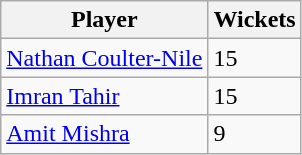<table class="wikitable">
<tr>
<th>Player</th>
<th>Wickets</th>
</tr>
<tr>
<td><a href='#'>Nathan Coulter-Nile</a></td>
<td>15</td>
</tr>
<tr>
<td><a href='#'>Imran Tahir</a></td>
<td>15</td>
</tr>
<tr>
<td><a href='#'>Amit Mishra</a></td>
<td>9</td>
</tr>
</table>
